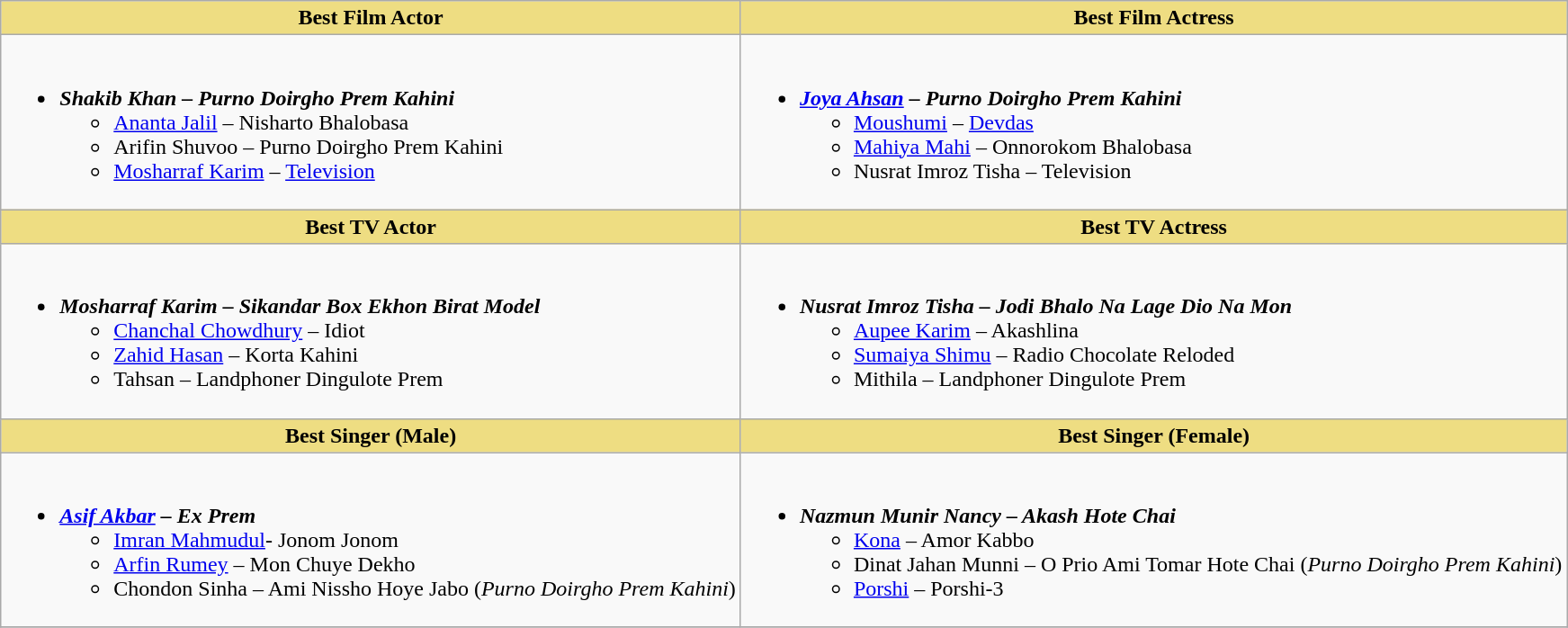<table class="wikitable">
<tr>
<th style="background:#EEDD82;">Best Film Actor</th>
<th style="background:#EEDD82;">Best Film Actress</th>
</tr>
<tr>
<td valign="top"><br><ul><li><strong><em>Shakib Khan – Purno Doirgho Prem Kahini</em></strong><ul><li><a href='#'>Ananta Jalil</a> – Nisharto Bhalobasa</li><li>Arifin Shuvoo – Purno Doirgho Prem Kahini</li><li><a href='#'>Mosharraf Karim</a> – <a href='#'>Television</a></li></ul></li></ul></td>
<td valign="top"><br><ul><li><strong><em><a href='#'>Joya Ahsan</a> – Purno Doirgho Prem Kahini</em></strong><ul><li><a href='#'>Moushumi</a> – <a href='#'>Devdas</a></li><li><a href='#'>Mahiya Mahi</a> – Onnorokom Bhalobasa</li><li>Nusrat Imroz Tisha – Television</li></ul></li></ul></td>
</tr>
<tr>
<th style="background:#EEDD82;">Best TV Actor</th>
<th style="background:#EEDD82;">Best TV Actress</th>
</tr>
<tr>
<td><br><ul><li><strong><em>Mosharraf Karim – Sikandar Box Ekhon Birat Model</em></strong><ul><li><a href='#'>Chanchal Chowdhury</a> – Idiot</li><li><a href='#'>Zahid Hasan</a> – Korta Kahini</li><li>Tahsan – Landphoner Dingulote Prem</li></ul></li></ul></td>
<td><br><ul><li><strong><em>Nusrat Imroz Tisha –  Jodi Bhalo Na Lage Dio Na Mon</em></strong><ul><li><a href='#'>Aupee Karim</a> – Akashlina</li><li><a href='#'>Sumaiya Shimu</a> – Radio Chocolate Reloded</li><li>Mithila – Landphoner Dingulote Prem</li></ul></li></ul></td>
</tr>
<tr>
<th style="background:#EEDD82;">Best Singer (Male)</th>
<th style="background:#EEDD82;">Best Singer (Female)</th>
</tr>
<tr>
<td><br><ul><li><strong><em><a href='#'>Asif Akbar</a> – Ex Prem</em></strong><ul><li><a href='#'>Imran Mahmudul</a>- Jonom Jonom</li><li><a href='#'>Arfin Rumey</a> – Mon Chuye Dekho</li><li>Chondon Sinha – Ami Nissho Hoye Jabo (<em>Purno Doirgho Prem Kahini</em>)</li></ul></li></ul></td>
<td><br><ul><li><strong><em>Nazmun Munir Nancy – Akash Hote Chai</em></strong><ul><li><a href='#'>Kona</a> – Amor Kabbo</li><li>Dinat Jahan Munni – O Prio Ami Tomar Hote Chai (<em>Purno Doirgho Prem Kahini</em>)</li><li><a href='#'>Porshi</a> – Porshi-3</li></ul></li></ul></td>
</tr>
<tr>
</tr>
</table>
